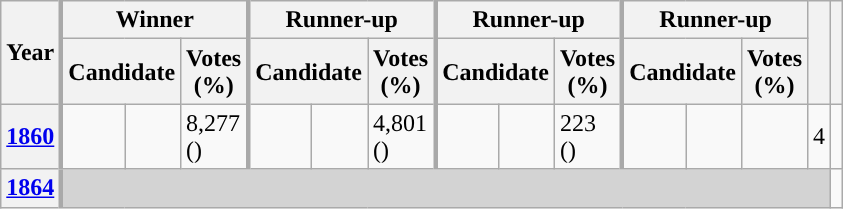<table class="wikitable">
<tr>
<th scope=col rowspan="2">Year</th>
<th scope=colgroup colspan="3" style="border-left:3px solid darkgray;">Winner</th>
<th scope=colgroup colspan="3" style="border-left:3px solid darkgray;">Runner-up</th>
<th scope=colgroup colspan="3" style="border-left:3px solid darkgray;">Runner-up</th>
<th scope=colgroup colspan="3" style="border-left:3px solid darkgray;">Runner-up</th>
<th scope="col" rowspan="2"></th>
<th scope="col" class="unsortable" rowspan="2"></th>
</tr>
<tr>
<th scope="colgroup" style="border-left:3px solid darkgray;" colspan="2">Candidate</th>
<th scope="col" data-sort-type="number">Votes<br>(%)</th>
<th scope="colgroup" style="border-left:3px solid darkgray;" colspan="2">Candidate</th>
<th scope="col" data-sort-type="number">Votes<br>(%)</th>
<th scope="colgroup" style="border-left:3px solid darkgray;" colspan="2">Candidate</th>
<th>Votes<br>(%)</th>
<th scope="colgroup" style="border-left:3px solid darkgray;" colspan="2">Candidate</th>
<th>Votes<br>(%)</th>
</tr>
<tr>
<th scope="row"> <a href='#'>1860</a></th>
<td style="text-align:left; border-left:3px solid darkgray; background-color:"></td>
<td><strong></strong> </td>
<td>8,277<br>()</td>
<td style="text-align:left; border-left:3px solid darkgray; background-color:"></td>
<td> </td>
<td>4,801<br>()</td>
<td style="text-align:left; border-left:3px solid darkgray; background-color:"></td>
<td> </td>
<td>223<br>()</td>
<td style="text-align:left; border-left:3px solid darkgray; background-color:"></td>
<td> </td>
<td></td>
<td>4</td>
<td></td>
</tr>
<tr>
<th> <a href='#'>1864</a></th>
<td colspan="13" style="text-align:left; border-left:3px solid darkgray; background:#D3D3D3;"></td>
<td></td>
</tr>
</table>
